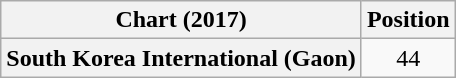<table class="wikitable sortable plainrowheaders" style="text-align:center">
<tr>
<th scope="col">Chart (2017)</th>
<th scope="col">Position</th>
</tr>
<tr>
<th scope="row">South Korea International (Gaon)</th>
<td>44</td>
</tr>
</table>
